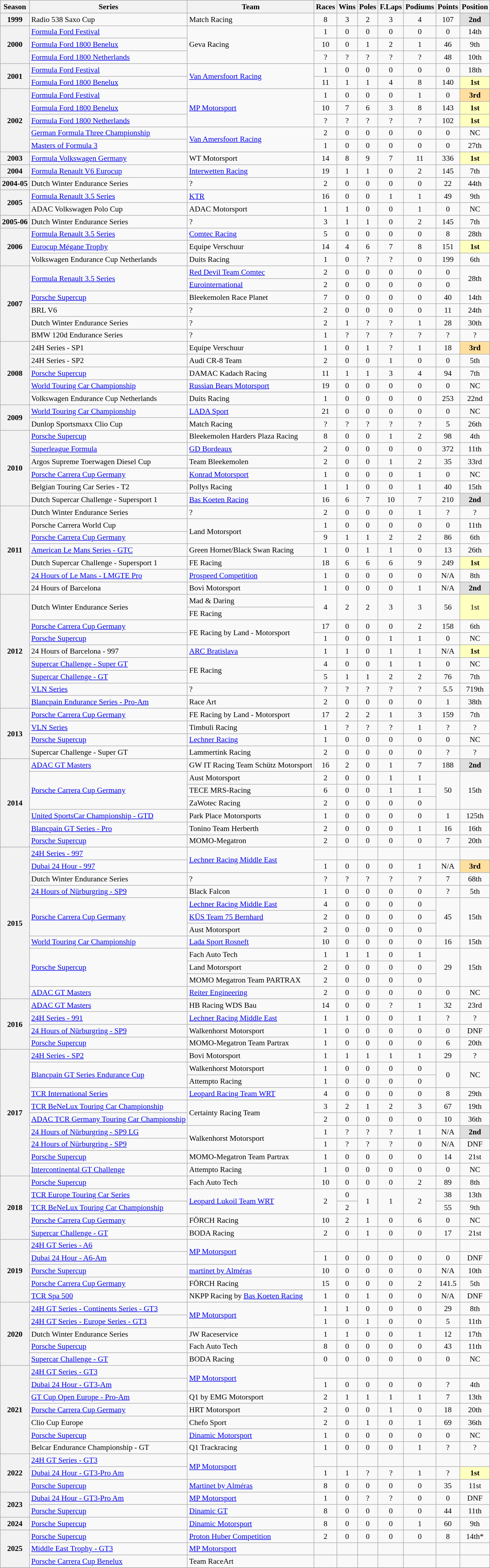<table class="wikitable" style="font-size: 90%; text-align:center">
<tr>
<th>Season</th>
<th>Series</th>
<th>Team</th>
<th>Races</th>
<th>Wins</th>
<th>Poles</th>
<th>F.Laps</th>
<th>Podiums</th>
<th>Points</th>
<th>Position</th>
</tr>
<tr>
<th>1999</th>
<td align=left>Radio 538 Saxo Cup</td>
<td align=left>Match Racing</td>
<td>8</td>
<td>3</td>
<td>2</td>
<td>3</td>
<td>4</td>
<td>107</td>
<td style="background:#DFDFDF;"><strong>2nd</strong></td>
</tr>
<tr>
<th rowspan=3>2000</th>
<td align=left><a href='#'>Formula Ford Festival</a></td>
<td rowspan=3 align=left>Geva Racing</td>
<td>1</td>
<td>0</td>
<td>0</td>
<td>0</td>
<td>0</td>
<td>0</td>
<td>14th</td>
</tr>
<tr>
<td align=left><a href='#'>Formula Ford 1800 Benelux</a></td>
<td>10</td>
<td>0</td>
<td>1</td>
<td>2</td>
<td>1</td>
<td>46</td>
<td>9th</td>
</tr>
<tr>
<td align=left><a href='#'>Formula Ford 1800 Netherlands</a></td>
<td>?</td>
<td>?</td>
<td>?</td>
<td>?</td>
<td>?</td>
<td>48</td>
<td>10th</td>
</tr>
<tr>
<th rowspan=2>2001</th>
<td align=left><a href='#'>Formula Ford Festival</a></td>
<td rowspan=2 align=left><a href='#'>Van Amersfoort Racing</a></td>
<td>1</td>
<td>0</td>
<td>0</td>
<td>0</td>
<td>0</td>
<td>0</td>
<td>18th</td>
</tr>
<tr>
<td align=left><a href='#'>Formula Ford 1800 Benelux</a></td>
<td>11</td>
<td>1</td>
<td>1</td>
<td>4</td>
<td>8</td>
<td>140</td>
<td style="background:#FFFFBF;"><strong>1st</strong></td>
</tr>
<tr>
<th rowspan=5>2002</th>
<td align=left><a href='#'>Formula Ford Festival</a></td>
<td rowspan=3 align=left><a href='#'>MP Motorsport</a></td>
<td>1</td>
<td>0</td>
<td>0</td>
<td>0</td>
<td>1</td>
<td>0</td>
<td style="background:#FFDF9F;"><strong>3rd</strong></td>
</tr>
<tr>
<td align=left><a href='#'>Formula Ford 1800 Benelux</a></td>
<td>10</td>
<td>7</td>
<td>6</td>
<td>3</td>
<td>8</td>
<td>143</td>
<td style="background:#FFFFBF;"><strong>1st</strong></td>
</tr>
<tr>
<td align=left><a href='#'>Formula Ford 1800 Netherlands</a></td>
<td>?</td>
<td>?</td>
<td>?</td>
<td>?</td>
<td>?</td>
<td>102</td>
<td style="background:#FFFFBF;"><strong>1st</strong></td>
</tr>
<tr>
<td align=left><a href='#'>German Formula Three Championship</a></td>
<td rowspan=2 align=left><a href='#'>Van Amersfoort Racing</a></td>
<td>2</td>
<td>0</td>
<td>0</td>
<td>0</td>
<td>0</td>
<td>0</td>
<td>NC</td>
</tr>
<tr>
<td align=left><a href='#'>Masters of Formula 3</a></td>
<td>1</td>
<td>0</td>
<td>0</td>
<td>0</td>
<td>0</td>
<td>0</td>
<td>27th</td>
</tr>
<tr>
<th>2003</th>
<td align=left><a href='#'>Formula Volkswagen Germany</a></td>
<td align=left>WT Motorsport</td>
<td>14</td>
<td>8</td>
<td>9</td>
<td>7</td>
<td>11</td>
<td>336</td>
<td style="background:#FFFFBF;"><strong>1st</strong></td>
</tr>
<tr>
<th>2004</th>
<td align=left><a href='#'>Formula Renault V6 Eurocup</a></td>
<td align=left><a href='#'>Interwetten Racing</a></td>
<td>19</td>
<td>1</td>
<td>1</td>
<td>0</td>
<td>2</td>
<td>145</td>
<td>7th</td>
</tr>
<tr>
<th>2004-05</th>
<td align=left>Dutch Winter Endurance Series</td>
<td align=left>?</td>
<td>2</td>
<td>0</td>
<td>0</td>
<td>0</td>
<td>0</td>
<td>22</td>
<td>44th</td>
</tr>
<tr>
<th rowspan=2>2005</th>
<td align=left><a href='#'>Formula Renault 3.5 Series</a></td>
<td align=left><a href='#'>KTR</a></td>
<td>16</td>
<td>0</td>
<td>0</td>
<td>1</td>
<td>1</td>
<td>49</td>
<td>9th</td>
</tr>
<tr>
<td align=left>ADAC Volkswagen Polo Cup</td>
<td align=left>ADAC Motorsport</td>
<td>1</td>
<td>1</td>
<td>0</td>
<td>0</td>
<td>1</td>
<td>0</td>
<td>NC</td>
</tr>
<tr>
<th>2005-06</th>
<td align=left>Dutch Winter Endurance Series</td>
<td align=left>?</td>
<td>3</td>
<td>1</td>
<td>1</td>
<td>0</td>
<td>2</td>
<td>145</td>
<td>7th</td>
</tr>
<tr>
<th rowspan=3>2006</th>
<td align=left><a href='#'>Formula Renault 3.5 Series</a></td>
<td align=left><a href='#'>Comtec Racing</a></td>
<td>5</td>
<td>0</td>
<td>0</td>
<td>0</td>
<td>0</td>
<td>8</td>
<td>28th</td>
</tr>
<tr>
<td align=left><a href='#'>Eurocup Mégane Trophy</a></td>
<td align=left>Equipe Verschuur</td>
<td>14</td>
<td>4</td>
<td>6</td>
<td>7</td>
<td>8</td>
<td>151</td>
<td style="background:#FFFFBF;"><strong>1st</strong></td>
</tr>
<tr>
<td align=left>Volkswagen Endurance Cup Netherlands</td>
<td align=left>Duits Racing</td>
<td>1</td>
<td>0</td>
<td>?</td>
<td>?</td>
<td>0</td>
<td>199</td>
<td>6th</td>
</tr>
<tr>
<th rowspan="6">2007</th>
<td rowspan="2" align="left"><a href='#'>Formula Renault 3.5 Series</a></td>
<td align=left><a href='#'>Red Devil Team Comtec</a></td>
<td>2</td>
<td>0</td>
<td>0</td>
<td>0</td>
<td>0</td>
<td>0</td>
<td rowspan="2">28th</td>
</tr>
<tr>
<td align=left><a href='#'>Eurointernational</a></td>
<td>2</td>
<td>0</td>
<td>0</td>
<td>0</td>
<td>0</td>
<td>0</td>
</tr>
<tr>
<td align=left><a href='#'>Porsche Supercup</a></td>
<td align=left>Bleekemolen Race Planet</td>
<td>7</td>
<td>0</td>
<td>0</td>
<td>0</td>
<td>0</td>
<td>40</td>
<td>14th</td>
</tr>
<tr>
<td align=left>BRL V6</td>
<td align=left>?</td>
<td>2</td>
<td>0</td>
<td>0</td>
<td>0</td>
<td>0</td>
<td>11</td>
<td>24th</td>
</tr>
<tr>
<td align=left>Dutch Winter Endurance Series</td>
<td align=left>?</td>
<td>2</td>
<td>1</td>
<td>?</td>
<td>?</td>
<td>1</td>
<td>28</td>
<td>30th</td>
</tr>
<tr>
<td align=left>BMW 120d Endurance Series</td>
<td align=left>?</td>
<td>1</td>
<td>?</td>
<td>?</td>
<td>?</td>
<td>?</td>
<td>?</td>
<td>?</td>
</tr>
<tr>
<th rowspan="5">2008</th>
<td align=left>24H Series - SP1</td>
<td align=left>Equipe Verschuur</td>
<td>1</td>
<td>0</td>
<td>1</td>
<td>?</td>
<td>1</td>
<td>18</td>
<td style="background:#FFDF9F;"><strong>3rd</strong></td>
</tr>
<tr>
<td align=left>24H Series - SP2</td>
<td align=left>Audi CR-8 Team</td>
<td>2</td>
<td>0</td>
<td>0</td>
<td>1</td>
<td>0</td>
<td>0</td>
<td>5th</td>
</tr>
<tr>
<td align=left><a href='#'>Porsche Supercup</a></td>
<td align=left>DAMAC Kadach Racing</td>
<td>11</td>
<td>1</td>
<td>1</td>
<td>3</td>
<td>4</td>
<td>94</td>
<td>7th</td>
</tr>
<tr>
<td align=left><a href='#'>World Touring Car Championship</a></td>
<td align=left><a href='#'>Russian Bears Motorsport</a></td>
<td>19</td>
<td>0</td>
<td>0</td>
<td>0</td>
<td>0</td>
<td>0</td>
<td>NC</td>
</tr>
<tr>
<td align=left>Volkswagen Endurance Cup Netherlands</td>
<td align=left>Duits Racing</td>
<td>1</td>
<td>0</td>
<td>0</td>
<td>0</td>
<td>0</td>
<td>253</td>
<td>22nd</td>
</tr>
<tr>
<th rowspan="2">2009</th>
<td align=left><a href='#'>World Touring Car Championship</a></td>
<td align=left><a href='#'>LADA Sport</a></td>
<td>21</td>
<td>0</td>
<td>0</td>
<td>0</td>
<td>0</td>
<td>0</td>
<td>NC</td>
</tr>
<tr>
<td align=left>Dunlop Sportsmaxx Clio Cup</td>
<td align=left>Match Racing</td>
<td>?</td>
<td>?</td>
<td>?</td>
<td>?</td>
<td>?</td>
<td>5</td>
<td>26th</td>
</tr>
<tr>
<th rowspan="6">2010</th>
<td align=left><a href='#'>Porsche Supercup</a></td>
<td align=left>Bleekemolen Harders Plaza Racing</td>
<td>8</td>
<td>0</td>
<td>0</td>
<td>1</td>
<td>2</td>
<td>98</td>
<td>4th</td>
</tr>
<tr>
<td align=left><a href='#'>Superleague Formula</a></td>
<td align=left><a href='#'>GD Bordeaux</a></td>
<td>2</td>
<td>0</td>
<td>0</td>
<td>0</td>
<td>0</td>
<td>372</td>
<td>11th</td>
</tr>
<tr>
<td align=left>Argos Supreme Toerwagen Diesel Cup</td>
<td align=left>Team Bleekemolen</td>
<td>2</td>
<td>0</td>
<td>0</td>
<td>1</td>
<td>2</td>
<td>35</td>
<td>33rd</td>
</tr>
<tr>
<td align=left><a href='#'>Porsche Carrera Cup Germany</a></td>
<td align=left><a href='#'>Konrad Motorsport</a></td>
<td>1</td>
<td>0</td>
<td>0</td>
<td>0</td>
<td>1</td>
<td>0</td>
<td>NC</td>
</tr>
<tr>
<td align=left>Belgian Touring Car Series - T2</td>
<td align=left>Pollys Racing</td>
<td>1</td>
<td>1</td>
<td>0</td>
<td>0</td>
<td>1</td>
<td>40</td>
<td>15th</td>
</tr>
<tr>
<td align=left>Dutch Supercar Challenge - Supersport 1</td>
<td align=left><a href='#'>Bas Koeten Racing</a></td>
<td>16</td>
<td>6</td>
<td>7</td>
<td>10</td>
<td>7</td>
<td>210</td>
<td style="background:#DFDFDF;"><strong>2nd</strong></td>
</tr>
<tr>
<th rowspan="7">2011</th>
<td align=left>Dutch Winter Endurance Series</td>
<td align=left>?</td>
<td>2</td>
<td>0</td>
<td>0</td>
<td>0</td>
<td>1</td>
<td>?</td>
<td>?</td>
</tr>
<tr>
<td align=left>Porsche Carrera World Cup</td>
<td rowspan="2"align=left>Land Motorsport</td>
<td>1</td>
<td>0</td>
<td>0</td>
<td>0</td>
<td>0</td>
<td>0</td>
<td>11th</td>
</tr>
<tr>
<td align=left><a href='#'>Porsche Carrera Cup Germany</a></td>
<td>9</td>
<td>1</td>
<td>1</td>
<td>2</td>
<td>2</td>
<td>86</td>
<td>6th</td>
</tr>
<tr>
<td align=left><a href='#'>American Le Mans Series - GTC</a></td>
<td align=left>Green Hornet/Black Swan Racing</td>
<td>1</td>
<td>0</td>
<td>1</td>
<td>1</td>
<td>0</td>
<td>13</td>
<td>26th</td>
</tr>
<tr>
<td align=left>Dutch Supercar Challenge - Supersport 1</td>
<td align=left>FE Racing</td>
<td>18</td>
<td>6</td>
<td>6</td>
<td>6</td>
<td>9</td>
<td>249</td>
<td style="background:#FFFFBF;"><strong>1st</strong></td>
</tr>
<tr>
<td align=left><a href='#'>24 Hours of Le Mans - LMGTE Pro</a></td>
<td align=left><a href='#'>Prospeed Competition</a></td>
<td>1</td>
<td>0</td>
<td>0</td>
<td>0</td>
<td>0</td>
<td>N/A</td>
<td>8th</td>
</tr>
<tr>
<td align=left>24 Hours of Barcelona</td>
<td align=left>Bovi Motorsport</td>
<td>1</td>
<td>0</td>
<td>0</td>
<td>0</td>
<td>1</td>
<td>N/A</td>
<td style="background:#DFDFDF;"><strong>2nd</strong></td>
</tr>
<tr>
<th rowspan="9">2012</th>
<td rowspan="2"align=left>Dutch Winter Endurance Series</td>
<td align=left>Mad & Daring</td>
<td rowspan="2">4</td>
<td rowspan="2">2</td>
<td rowspan="2">2</td>
<td rowspan="2">3</td>
<td rowspan="2">3</td>
<td rowspan="2">56</td>
<td rowspan="2" style="background:#FFFFBF;">1st</td>
</tr>
<tr>
<td align=left>FE Racing</td>
</tr>
<tr>
<td align=left><a href='#'>Porsche Carrera Cup Germany</a></td>
<td rowspan="2" align=left>FE Racing by Land - Motorsport</td>
<td>17</td>
<td>0</td>
<td>0</td>
<td>0</td>
<td>2</td>
<td>158</td>
<td>6th</td>
</tr>
<tr>
<td align=left><a href='#'>Porsche Supercup</a></td>
<td>1</td>
<td>0</td>
<td>0</td>
<td>1</td>
<td>1</td>
<td>0</td>
<td>NC</td>
</tr>
<tr>
<td align=left>24 Hours of Barcelona - 997</td>
<td align=left><a href='#'>ARC Bratislava</a></td>
<td>1</td>
<td>1</td>
<td>0</td>
<td>1</td>
<td>1</td>
<td>N/A</td>
<td style="background:#FFFFBF;"><strong>1st</strong></td>
</tr>
<tr>
<td align=left><a href='#'>Supercar Challenge - Super GT</a></td>
<td rowspan="2" align=left>FE Racing</td>
<td>4</td>
<td>0</td>
<td>0</td>
<td>1</td>
<td>1</td>
<td>0</td>
<td>NC</td>
</tr>
<tr>
<td align=left><a href='#'>Supercar Challenge - GT</a></td>
<td>5</td>
<td>1</td>
<td>1</td>
<td>2</td>
<td>2</td>
<td>76</td>
<td>7th</td>
</tr>
<tr>
<td align=left><a href='#'>VLN Series</a></td>
<td align=left>?</td>
<td>?</td>
<td>?</td>
<td>?</td>
<td>?</td>
<td>?</td>
<td>5.5</td>
<td>719th</td>
</tr>
<tr>
<td align=left><a href='#'>Blancpain Endurance Series - Pro-Am</a></td>
<td align=left>Race Art</td>
<td>2</td>
<td>0</td>
<td>0</td>
<td>0</td>
<td>0</td>
<td>1</td>
<td>38th</td>
</tr>
<tr>
<th rowspan="4">2013</th>
<td align=left><a href='#'>Porsche Carrera Cup Germany</a></td>
<td align=left>FE Racing by Land - Motorsport</td>
<td>17</td>
<td>2</td>
<td>2</td>
<td>1</td>
<td>3</td>
<td>159</td>
<td>7th</td>
</tr>
<tr>
<td align=left><a href='#'>VLN Series</a></td>
<td align=left>Timbuli Racing</td>
<td>1</td>
<td>?</td>
<td>?</td>
<td>?</td>
<td>1</td>
<td>?</td>
<td>?</td>
</tr>
<tr>
<td align=left><a href='#'>Porsche Supercup</a></td>
<td align=left><a href='#'>Lechner Racing</a></td>
<td>1</td>
<td>0</td>
<td>0</td>
<td>0</td>
<td>0</td>
<td>0</td>
<td>NC</td>
</tr>
<tr>
<td align=left>Supercar Challenge - Super GT</td>
<td align=left>Lammertink Racing</td>
<td>2</td>
<td>0</td>
<td>0</td>
<td>0</td>
<td>0</td>
<td>?</td>
<td>?</td>
</tr>
<tr>
<th rowspan="7">2014</th>
<td align=left><a href='#'>ADAC GT Masters</a></td>
<td align=left>GW IT Racing Team Schütz Motorsport</td>
<td>16</td>
<td>2</td>
<td>0</td>
<td>1</td>
<td>7</td>
<td>188</td>
<td style="background:#DFDFDF;"><strong>2nd</strong></td>
</tr>
<tr>
<td rowspan="3"align=left><a href='#'>Porsche Carrera Cup Germany</a></td>
<td align=left>Aust Motorsport</td>
<td>2</td>
<td>0</td>
<td>0</td>
<td>1</td>
<td>1</td>
<td rowspan="3">50</td>
<td rowspan="3">15th</td>
</tr>
<tr>
<td align=left>TECE MRS-Racing</td>
<td>6</td>
<td>0</td>
<td>0</td>
<td>1</td>
<td>1</td>
</tr>
<tr>
<td align=left>ZaWotec Racing</td>
<td>2</td>
<td>0</td>
<td>0</td>
<td>0</td>
<td>0</td>
</tr>
<tr>
<td align=left><a href='#'>United SportsCar Championship - GTD</a></td>
<td align=left>Park Place Motorsports</td>
<td>1</td>
<td>0</td>
<td>0</td>
<td>0</td>
<td>0</td>
<td>1</td>
<td>125th</td>
</tr>
<tr>
<td align=left><a href='#'>Blancpain GT Series - Pro</a></td>
<td align=left>Tonino Team Herberth</td>
<td>2</td>
<td>0</td>
<td>0</td>
<td>0</td>
<td>1</td>
<td>16</td>
<td>16th</td>
</tr>
<tr>
<td align=left><a href='#'>Porsche Supercup</a></td>
<td align=left>MOMO-Megatron</td>
<td>2</td>
<td>0</td>
<td>0</td>
<td>0</td>
<td>0</td>
<td>7</td>
<td>20th</td>
</tr>
<tr>
<th rowspan="12">2015</th>
<td align=left><a href='#'>24H Series - 997</a></td>
<td rowspan="2" align=left><a href='#'>Lechner Racing Middle East</a></td>
<td></td>
<td></td>
<td></td>
<td></td>
<td></td>
<td></td>
<td></td>
</tr>
<tr>
<td align="left"><a href='#'>Dubai 24 Hour - 997</a></td>
<td>1</td>
<td>0</td>
<td>0</td>
<td>0</td>
<td>1</td>
<td>N/A</td>
<td style="background:#FFDF9F;"><strong>3rd</strong></td>
</tr>
<tr>
<td align=left>Dutch Winter Endurance Series</td>
<td align=left>?</td>
<td>?</td>
<td>?</td>
<td>?</td>
<td>?</td>
<td>?</td>
<td>7</td>
<td>68th</td>
</tr>
<tr>
<td align=left><a href='#'>24 Hours of Nürburgring - SP9</a></td>
<td align=left>Black Falcon</td>
<td>1</td>
<td>0</td>
<td>0</td>
<td>0</td>
<td>0</td>
<td>?</td>
<td>5th</td>
</tr>
<tr>
<td rowspan="3"align=left><a href='#'>Porsche Carrera Cup Germany</a></td>
<td align=left><a href='#'>Lechner Racing Middle East</a></td>
<td>4</td>
<td>0</td>
<td>0</td>
<td>0</td>
<td>0</td>
<td rowspan="3">45</td>
<td rowspan="3">15th</td>
</tr>
<tr>
<td align=left><a href='#'>KÜS Team 75 Bernhard</a></td>
<td>2</td>
<td>0</td>
<td>0</td>
<td>0</td>
<td>0</td>
</tr>
<tr>
<td align=left>Aust Motorsport</td>
<td>2</td>
<td>0</td>
<td>0</td>
<td>0</td>
<td>0</td>
</tr>
<tr>
<td align=left><a href='#'>World Touring Car Championship</a></td>
<td align=left><a href='#'>Lada Sport Rosneft</a></td>
<td>10</td>
<td>0</td>
<td>0</td>
<td>0</td>
<td>0</td>
<td>16</td>
<td>15th</td>
</tr>
<tr>
<td rowspan="3"align=left><a href='#'>Porsche Supercup</a></td>
<td align=left>Fach Auto Tech</td>
<td>1</td>
<td>1</td>
<td>1</td>
<td>0</td>
<td>1</td>
<td rowspan="3">29</td>
<td rowspan="3">15th</td>
</tr>
<tr>
<td align=left>Land Motorsport</td>
<td>2</td>
<td>0</td>
<td>0</td>
<td>0</td>
<td>0</td>
</tr>
<tr>
<td align=left>MOMO Megatron Team PARTRAX</td>
<td>2</td>
<td>0</td>
<td>0</td>
<td>0</td>
<td>0</td>
</tr>
<tr>
<td align=left><a href='#'>ADAC GT Masters</a></td>
<td align=left><a href='#'>Reiter Engineering</a></td>
<td>2</td>
<td>0</td>
<td>0</td>
<td>0</td>
<td>0</td>
<td>0</td>
<td>NC</td>
</tr>
<tr>
<th rowspan="4">2016</th>
<td align=left><a href='#'>ADAC GT Masters</a></td>
<td align=left>HB Racing WDS Bau</td>
<td>14</td>
<td>0</td>
<td>0</td>
<td>?</td>
<td>1</td>
<td>32</td>
<td>23rd</td>
</tr>
<tr>
<td align=left><a href='#'>24H Series - 991</a></td>
<td align=left><a href='#'>Lechner Racing Middle East</a></td>
<td>1</td>
<td>1</td>
<td>0</td>
<td>0</td>
<td>1</td>
<td>?</td>
<td>?</td>
</tr>
<tr>
<td align=left><a href='#'>24 Hours of Nürburgring - SP9</a></td>
<td align=left>Walkenhorst Motorsport</td>
<td>1</td>
<td>0</td>
<td>0</td>
<td>0</td>
<td>0</td>
<td>0</td>
<td>DNF</td>
</tr>
<tr>
<td align=left><a href='#'>Porsche Supercup</a></td>
<td align=left>MOMO-Megatron Team Partrax</td>
<td>1</td>
<td>0</td>
<td>0</td>
<td>0</td>
<td>0</td>
<td>6</td>
<td>20th</td>
</tr>
<tr>
<th rowspan="10">2017</th>
<td align=left><a href='#'>24H Series - SP2</a></td>
<td align=left>Bovi Motorsport</td>
<td>1</td>
<td>1</td>
<td>1</td>
<td>1</td>
<td>1</td>
<td>29</td>
<td>?</td>
</tr>
<tr>
<td rowspan="2"align=left><a href='#'>Blancpain GT Series Endurance Cup</a></td>
<td align=left>Walkenhorst Motorsport</td>
<td>1</td>
<td>0</td>
<td>0</td>
<td>0</td>
<td>0</td>
<td rowspan="2">0</td>
<td rowspan="2">NC</td>
</tr>
<tr>
<td align=left>Attempto Racing</td>
<td>1</td>
<td>0</td>
<td>0</td>
<td>0</td>
<td>0</td>
</tr>
<tr>
<td align=left><a href='#'>TCR International Series</a></td>
<td align=left><a href='#'>Leopard Racing Team WRT</a></td>
<td>4</td>
<td>0</td>
<td>0</td>
<td>0</td>
<td>0</td>
<td>8</td>
<td>29th</td>
</tr>
<tr>
<td align=left><a href='#'>TCR BeNeLux Touring Car Championship</a></td>
<td rowspan="2"align=left>Certainty Racing Team</td>
<td>3</td>
<td>2</td>
<td>1</td>
<td>2</td>
<td>3</td>
<td>67</td>
<td>19th</td>
</tr>
<tr>
<td align=left><a href='#'>ADAC TCR Germany Touring Car Championship</a></td>
<td>2</td>
<td>0</td>
<td>0</td>
<td>0</td>
<td>0</td>
<td>10</td>
<td>36th</td>
</tr>
<tr>
<td align=left><a href='#'>24 Hours of Nürburgring - SP9 LG</a></td>
<td rowspan="2"align=left>Walkenhorst Motorsport</td>
<td>1</td>
<td>?</td>
<td>?</td>
<td>?</td>
<td>1</td>
<td>N/A</td>
<td style="background:#DFDFDF;"><strong>2nd</strong></td>
</tr>
<tr>
<td align=left><a href='#'>24 Hours of Nürburgring - SP9</a></td>
<td>1</td>
<td>?</td>
<td>?</td>
<td>?</td>
<td>0</td>
<td>N/A</td>
<td>DNF</td>
</tr>
<tr>
<td align=left><a href='#'>Porsche Supercup</a></td>
<td align=left>MOMO-Megatron Team Partrax</td>
<td>1</td>
<td>0</td>
<td>0</td>
<td>0</td>
<td>0</td>
<td>14</td>
<td>21st</td>
</tr>
<tr>
<td align=left><a href='#'>Intercontinental GT Challenge</a></td>
<td align=left>Attempto Racing</td>
<td>1</td>
<td>0</td>
<td>0</td>
<td>0</td>
<td>0</td>
<td>0</td>
<td>NC</td>
</tr>
<tr>
<th rowspan="5">2018</th>
<td align=left><a href='#'>Porsche Supercup</a></td>
<td align=left>Fach Auto Tech</td>
<td>10</td>
<td>0</td>
<td>0</td>
<td>0</td>
<td>2</td>
<td>89</td>
<td>8th</td>
</tr>
<tr>
<td align=left><a href='#'>TCR Europe Touring Car Series</a></td>
<td rowspan="2"align=left><a href='#'>Leopard Lukoil Team WRT</a></td>
<td rowspan="2">2</td>
<td>0</td>
<td rowspan="2">1</td>
<td rowspan="2">1</td>
<td rowspan="2">2</td>
<td>38</td>
<td>13th</td>
</tr>
<tr>
<td align=left><a href='#'>TCR BeNeLux Touring Car Championship</a></td>
<td>2</td>
<td>55</td>
<td>9th</td>
</tr>
<tr>
<td align=left><a href='#'>Porsche Carrera Cup Germany</a></td>
<td align=left>FÖRCH Racing</td>
<td>10</td>
<td>2</td>
<td>1</td>
<td>0</td>
<td>6</td>
<td>0</td>
<td>NC</td>
</tr>
<tr>
<td align=left><a href='#'>Supercar Challenge - GT</a></td>
<td align=left>BODA Racing</td>
<td>2</td>
<td>0</td>
<td>1</td>
<td>0</td>
<td>0</td>
<td>17</td>
<td>21st</td>
</tr>
<tr>
<th rowspan="5">2019</th>
<td align=left><a href='#'>24H GT Series - A6</a></td>
<td rowspan="2" align=left><a href='#'>MP Motorsport</a></td>
<td></td>
<td></td>
<td></td>
<td></td>
<td></td>
<td></td>
<td></td>
</tr>
<tr>
<td align="left"><a href='#'>Dubai 24 Hour - A6-Am</a></td>
<td>1</td>
<td>0</td>
<td>0</td>
<td>0</td>
<td>0</td>
<td>0</td>
<td>DNF</td>
</tr>
<tr>
<td align=left><a href='#'>Porsche Supercup</a></td>
<td align=left><a href='#'>martinet by Alméras</a></td>
<td>10</td>
<td>0</td>
<td>0</td>
<td>0</td>
<td>0</td>
<td>N/A</td>
<td>10th</td>
</tr>
<tr>
<td align=left><a href='#'>Porsche Carrera Cup Germany</a></td>
<td align=left>FÖRCH Racing</td>
<td>15</td>
<td>0</td>
<td>0</td>
<td>0</td>
<td>2</td>
<td>141.5</td>
<td>5th</td>
</tr>
<tr>
<td align=left><a href='#'>TCR Spa 500</a></td>
<td align=left>NKPP Racing by <a href='#'>Bas Koeten Racing</a></td>
<td>1</td>
<td>0</td>
<td>1</td>
<td>0</td>
<td>0</td>
<td>N/A</td>
<td>DNF</td>
</tr>
<tr>
<th rowspan="5">2020</th>
<td align=left><a href='#'>24H GT Series - Continents Series - GT3</a></td>
<td rowspan="2"align=left><a href='#'>MP Motorsport</a></td>
<td>1</td>
<td>1</td>
<td>0</td>
<td>0</td>
<td>0</td>
<td>29</td>
<td>8th</td>
</tr>
<tr>
<td align=left><a href='#'>24H GT Series - Europe Series - GT3</a></td>
<td>1</td>
<td>0</td>
<td>1</td>
<td>0</td>
<td>0</td>
<td>5</td>
<td>11th</td>
</tr>
<tr>
<td align=left>Dutch Winter Endurance Series</td>
<td align=left>JW Raceservice</td>
<td>1</td>
<td>1</td>
<td>0</td>
<td>0</td>
<td>1</td>
<td>12</td>
<td>17th</td>
</tr>
<tr>
<td align=left><a href='#'>Porsche Supercup</a></td>
<td align=left>Fach Auto Tech</td>
<td>8</td>
<td>0</td>
<td>0</td>
<td>0</td>
<td>0</td>
<td>43</td>
<td>11th</td>
</tr>
<tr>
<td align=left><a href='#'>Supercar Challenge - GT</a></td>
<td align=left>BODA Racing</td>
<td>0</td>
<td>0</td>
<td>0</td>
<td>0</td>
<td>0</td>
<td>0</td>
<td>NC</td>
</tr>
<tr>
<th rowspan="7">2021</th>
<td align=left><a href='#'>24H GT Series - GT3</a></td>
<td rowspan="2" align=left><a href='#'>MP Motorsport</a></td>
<td></td>
<td></td>
<td></td>
<td></td>
<td></td>
<td></td>
<td></td>
</tr>
<tr>
<td align="left"><a href='#'>Dubai 24 Hour - GT3-Am</a></td>
<td>1</td>
<td>0</td>
<td>0</td>
<td>0</td>
<td>0</td>
<td>?</td>
<td>4th</td>
</tr>
<tr>
<td align=left><a href='#'>GT Cup Open Europe - Pro-Am</a></td>
<td align=left>Q1 by EMG Motorsport</td>
<td>2</td>
<td>1</td>
<td>1</td>
<td>1</td>
<td>1</td>
<td>7</td>
<td>13th</td>
</tr>
<tr>
<td align=left><a href='#'>Porsche Carrera Cup Germany</a></td>
<td align=left>HRT Motorsport</td>
<td>2</td>
<td>0</td>
<td>0</td>
<td>1</td>
<td>0</td>
<td>18</td>
<td>20th</td>
</tr>
<tr>
<td align=left>Clio Cup Europe</td>
<td align=left>Chefo Sport</td>
<td>2</td>
<td>0</td>
<td>1</td>
<td>0</td>
<td>1</td>
<td>69</td>
<td>36th</td>
</tr>
<tr>
<td align=left><a href='#'>Porsche Supercup</a></td>
<td align=left><a href='#'>Dinamic Motorsport</a></td>
<td>1</td>
<td>0</td>
<td>0</td>
<td>0</td>
<td>0</td>
<td>0</td>
<td>NC</td>
</tr>
<tr>
<td align=left>Belcar Endurance Championship - GT</td>
<td align=left>Q1 Trackracing</td>
<td>1</td>
<td>0</td>
<td>0</td>
<td>0</td>
<td>1</td>
<td>?</td>
<td>?</td>
</tr>
<tr>
<th rowspan="3">2022</th>
<td align=left><a href='#'>24H GT Series - GT3</a></td>
<td rowspan="2" align=left><a href='#'>MP Motorsport</a></td>
<td></td>
<td></td>
<td></td>
<td></td>
<td></td>
<td></td>
<td></td>
</tr>
<tr>
<td align="left"><a href='#'>Dubai 24 Hour - GT3-Pro Am</a></td>
<td>1</td>
<td>1</td>
<td>?</td>
<td>?</td>
<td>1</td>
<td>?</td>
<td style="background:#FFFFBF;"><strong>1st</strong></td>
</tr>
<tr>
<td align=left><a href='#'>Porsche Supercup</a></td>
<td align=left><a href='#'>Martinet by Alméras</a></td>
<td>8</td>
<td>0</td>
<td>0</td>
<td>0</td>
<td>0</td>
<td>35</td>
<td>11st</td>
</tr>
<tr>
<th rowspan="2">2023</th>
<td align=left><a href='#'>Dubai 24 Hour - GT3-Pro Am</a></td>
<td align=left><a href='#'>MP Motorsport</a></td>
<td>1</td>
<td>0</td>
<td>?</td>
<td>?</td>
<td>0</td>
<td>0</td>
<td>DNF</td>
</tr>
<tr>
<td align=left><a href='#'>Porsche Supercup</a></td>
<td align=left><a href='#'>Dinamic GT</a></td>
<td>8</td>
<td>0</td>
<td>0</td>
<td>0</td>
<td>0</td>
<td>44</td>
<td>11th</td>
</tr>
<tr>
<th>2024</th>
<td align=left><a href='#'>Porsche Supercup</a></td>
<td align=left><a href='#'>Dinamic Motorsport</a></td>
<td>8</td>
<td>0</td>
<td>0</td>
<td>0</td>
<td>1</td>
<td>60</td>
<td>9th</td>
</tr>
<tr>
<th rowspan="3">2025</th>
<td align=left><a href='#'>Porsche Supercup</a></td>
<td align=left><a href='#'>Proton Huber Competition</a></td>
<td>2</td>
<td>0</td>
<td>0</td>
<td>0</td>
<td>0</td>
<td>8</td>
<td>14th*</td>
</tr>
<tr>
<td align=left><a href='#'>Middle East Trophy - GT3</a></td>
<td align=left><a href='#'>MP Motorsport</a></td>
<td></td>
<td></td>
<td></td>
<td></td>
<td></td>
<td></td>
<td></td>
</tr>
<tr>
<td align=left><a href='#'>Porsche Carrera Cup Benelux</a></td>
<td align=left>Team RaceArt</td>
<td></td>
<td></td>
<td></td>
<td></td>
<td></td>
<td></td>
<td></td>
</tr>
<tr>
</tr>
</table>
